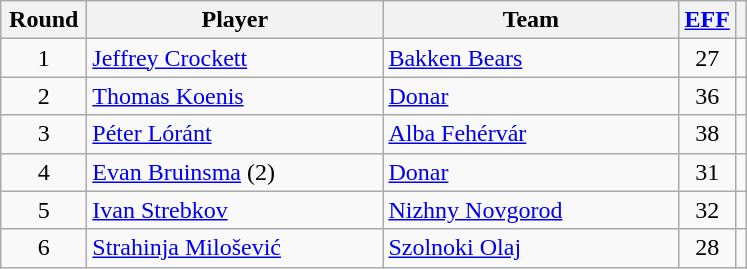<table class="wikitable sortable">
<tr>
<th width=50>Round</th>
<th width=190>Player</th>
<th width=190>Team</th>
<th><a href='#'>EFF</a></th>
<th></th>
</tr>
<tr>
<td style="text-align:center;">1</td>
<td> <a href='#'>Jeffrey Crockett</a></td>
<td> <a href='#'>Bakken Bears</a></td>
<td style="text-align:center;">27</td>
<td style="text-align:center;"></td>
</tr>
<tr>
<td style="text-align:center;">2</td>
<td> <a href='#'>Thomas Koenis</a></td>
<td> <a href='#'>Donar</a></td>
<td style="text-align:center;">36</td>
<td style="text-align:center;"></td>
</tr>
<tr>
<td style="text-align:center;">3</td>
<td> <a href='#'>Péter Lóránt</a></td>
<td> <a href='#'>Alba Fehérvár</a></td>
<td style="text-align:center;">38</td>
<td style="text-align:center;"></td>
</tr>
<tr>
<td style="text-align:center;">4</td>
<td> <a href='#'>Evan Bruinsma</a> (2)</td>
<td> <a href='#'>Donar</a></td>
<td style="text-align:center;">31</td>
<td style="text-align:center;"></td>
</tr>
<tr>
<td style="text-align:center;">5</td>
<td> <a href='#'>Ivan Strebkov</a></td>
<td> <a href='#'>Nizhny Novgorod</a></td>
<td style="text-align:center;">32</td>
<td style="text-align:center;"></td>
</tr>
<tr>
<td style="text-align:center;">6</td>
<td> <a href='#'>Strahinja Milošević</a></td>
<td> <a href='#'>Szolnoki Olaj</a></td>
<td style="text-align:center;">28</td>
<td style="text-align:center;"></td>
</tr>
</table>
